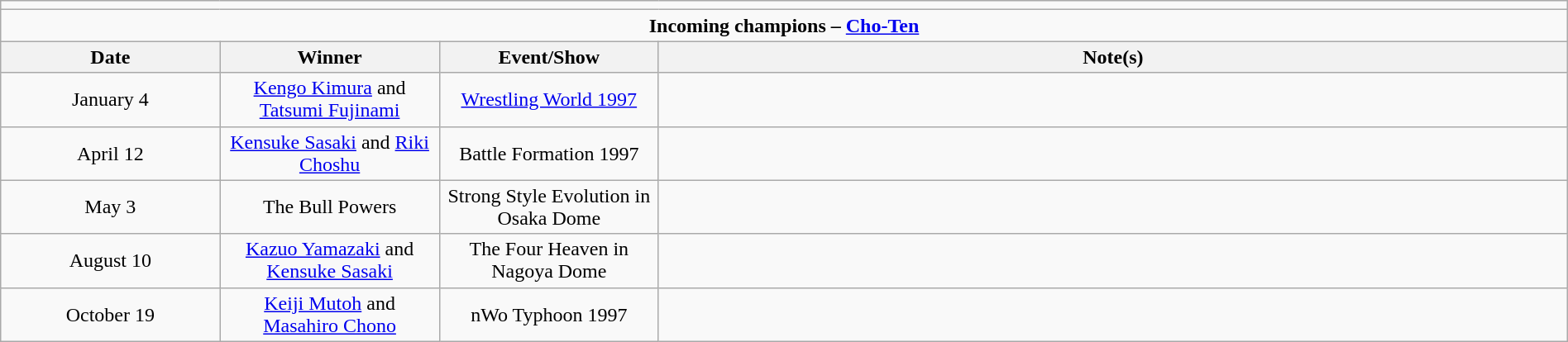<table class="wikitable" style="text-align:center; width:100%;">
<tr>
<td colspan="5"></td>
</tr>
<tr>
<td colspan="5"><strong>Incoming champions – <a href='#'>Cho-Ten</a> </strong></td>
</tr>
<tr>
<th width=14%>Date</th>
<th width=14%>Winner</th>
<th width=14%>Event/Show</th>
<th width=58%>Note(s)</th>
</tr>
<tr>
<td>January 4</td>
<td><a href='#'>Kengo Kimura</a> and <a href='#'>Tatsumi Fujinami</a></td>
<td><a href='#'>Wrestling World 1997</a></td>
<td align="left"></td>
</tr>
<tr>
<td>April 12</td>
<td><a href='#'>Kensuke Sasaki</a> and <a href='#'>Riki Choshu</a></td>
<td>Battle Formation 1997</td>
<td align="left"></td>
</tr>
<tr>
<td>May 3</td>
<td>The Bull Powers<br></td>
<td>Strong Style Evolution in Osaka Dome</td>
<td align="left"></td>
</tr>
<tr>
<td>August 10</td>
<td><a href='#'>Kazuo Yamazaki</a> and <a href='#'>Kensuke Sasaki</a></td>
<td>The Four Heaven in Nagoya Dome</td>
<td align="left"></td>
</tr>
<tr>
<td>October 19</td>
<td><a href='#'>Keiji Mutoh</a> and <a href='#'>Masahiro Chono</a></td>
<td>nWo Typhoon 1997</td>
<td align="left"></td>
</tr>
</table>
